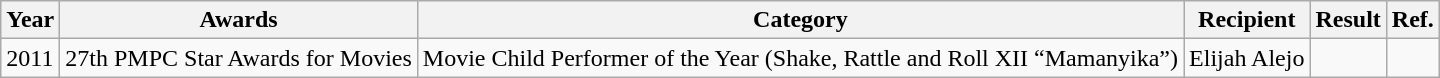<table class="wikitable">
<tr>
<th>Year</th>
<th>Awards</th>
<th>Category</th>
<th>Recipient</th>
<th>Result</th>
<th>Ref.</th>
</tr>
<tr>
<td>2011</td>
<td>27th PMPC Star Awards for Movies</td>
<td>Movie Child Performer of the Year (Shake, Rattle and Roll XII “Mamanyika”)</td>
<td>Elijah Alejo</td>
<td></td>
<td></td>
</tr>
</table>
